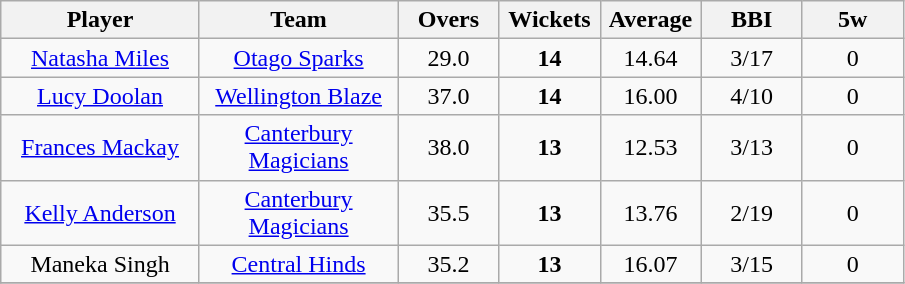<table class="wikitable" style="text-align:center">
<tr>
<th width=125>Player</th>
<th width=125>Team</th>
<th width=60>Overs</th>
<th width=60>Wickets</th>
<th width=60>Average</th>
<th width=60>BBI</th>
<th width=60>5w</th>
</tr>
<tr>
<td><a href='#'>Natasha Miles</a></td>
<td><a href='#'>Otago Sparks</a></td>
<td>29.0</td>
<td><strong>14</strong></td>
<td>14.64</td>
<td>3/17</td>
<td>0</td>
</tr>
<tr>
<td><a href='#'>Lucy Doolan</a></td>
<td><a href='#'>Wellington Blaze</a></td>
<td>37.0</td>
<td><strong>14</strong></td>
<td>16.00</td>
<td>4/10</td>
<td>0</td>
</tr>
<tr>
<td><a href='#'>Frances Mackay</a></td>
<td><a href='#'>Canterbury Magicians</a></td>
<td>38.0</td>
<td><strong>13</strong></td>
<td>12.53</td>
<td>3/13</td>
<td>0</td>
</tr>
<tr>
<td><a href='#'>Kelly Anderson</a></td>
<td><a href='#'>Canterbury Magicians</a></td>
<td>35.5</td>
<td><strong>13</strong></td>
<td>13.76</td>
<td>2/19</td>
<td>0</td>
</tr>
<tr>
<td>Maneka Singh</td>
<td><a href='#'>Central Hinds</a></td>
<td>35.2</td>
<td><strong>13</strong></td>
<td>16.07</td>
<td>3/15</td>
<td>0</td>
</tr>
<tr>
</tr>
</table>
